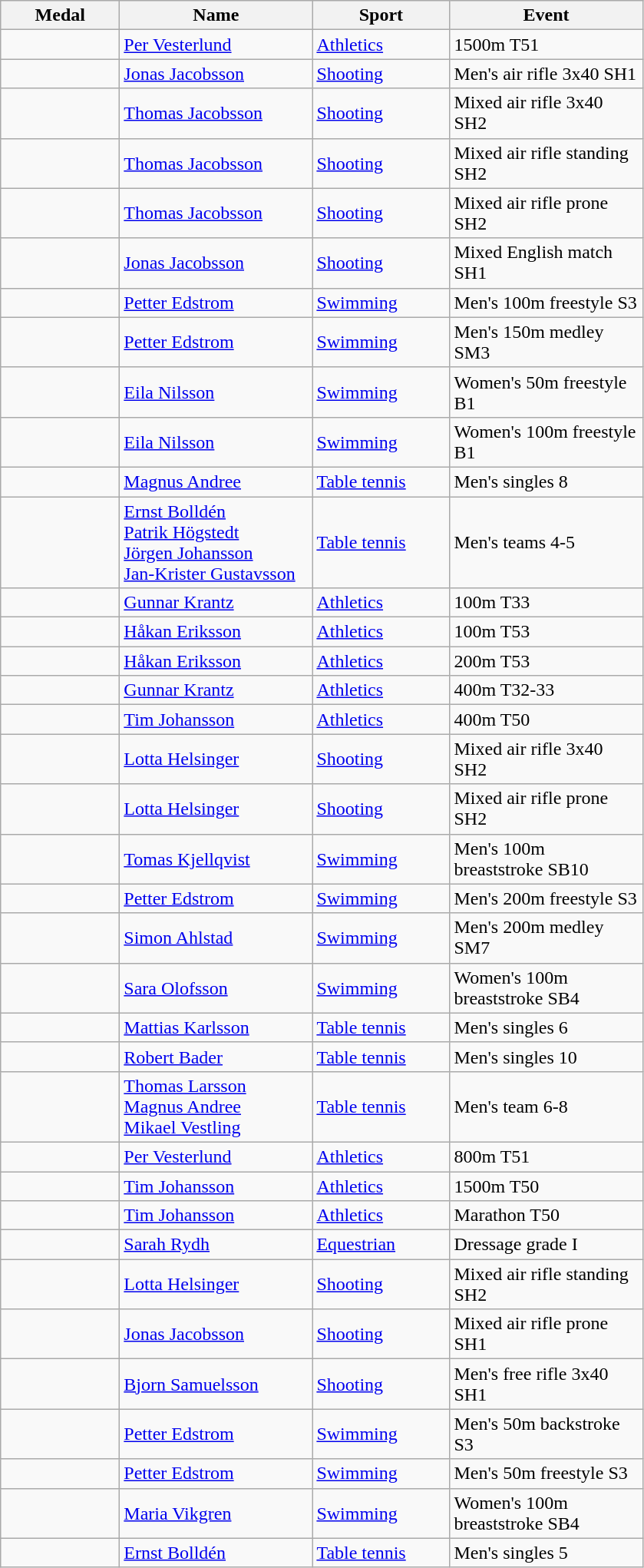<table class="wikitable">
<tr>
<th style="width:6em">Medal</th>
<th style="width:10em">Name</th>
<th style="width:7em">Sport</th>
<th style="width:10em">Event</th>
</tr>
<tr>
<td></td>
<td><a href='#'>Per Vesterlund</a></td>
<td><a href='#'>Athletics</a></td>
<td>1500m T51</td>
</tr>
<tr>
<td></td>
<td><a href='#'>Jonas Jacobsson</a></td>
<td><a href='#'>Shooting</a></td>
<td>Men's air rifle 3x40 SH1</td>
</tr>
<tr>
<td></td>
<td><a href='#'>Thomas Jacobsson</a></td>
<td><a href='#'>Shooting</a></td>
<td>Mixed air rifle 3x40 SH2</td>
</tr>
<tr>
<td></td>
<td><a href='#'>Thomas Jacobsson</a></td>
<td><a href='#'>Shooting</a></td>
<td>Mixed air rifle standing SH2</td>
</tr>
<tr>
<td></td>
<td><a href='#'>Thomas Jacobsson</a></td>
<td><a href='#'>Shooting</a></td>
<td>Mixed air rifle prone SH2</td>
</tr>
<tr>
<td></td>
<td><a href='#'>Jonas Jacobsson</a></td>
<td><a href='#'>Shooting</a></td>
<td>Mixed English match SH1</td>
</tr>
<tr>
<td></td>
<td><a href='#'>Petter Edstrom</a></td>
<td><a href='#'>Swimming</a></td>
<td>Men's 100m freestyle S3</td>
</tr>
<tr>
<td></td>
<td><a href='#'>Petter Edstrom</a></td>
<td><a href='#'>Swimming</a></td>
<td>Men's 150m medley SM3</td>
</tr>
<tr>
<td></td>
<td><a href='#'>Eila Nilsson</a></td>
<td><a href='#'>Swimming</a></td>
<td>Women's 50m freestyle B1</td>
</tr>
<tr>
<td></td>
<td><a href='#'>Eila Nilsson</a></td>
<td><a href='#'>Swimming</a></td>
<td>Women's 100m freestyle B1</td>
</tr>
<tr>
<td></td>
<td><a href='#'>Magnus Andree</a></td>
<td><a href='#'>Table tennis</a></td>
<td>Men's singles 8</td>
</tr>
<tr>
<td></td>
<td><a href='#'>Ernst Bolldén</a><br> <a href='#'>Patrik Högstedt</a><br> <a href='#'>Jörgen Johansson</a><br> <a href='#'>Jan-Krister Gustavsson</a></td>
<td><a href='#'>Table tennis</a></td>
<td>Men's teams 4-5</td>
</tr>
<tr>
<td></td>
<td><a href='#'>Gunnar Krantz</a></td>
<td><a href='#'>Athletics</a></td>
<td>100m T33</td>
</tr>
<tr>
<td></td>
<td><a href='#'>Håkan Eriksson</a></td>
<td><a href='#'>Athletics</a></td>
<td>100m T53</td>
</tr>
<tr>
<td></td>
<td><a href='#'>Håkan Eriksson</a></td>
<td><a href='#'>Athletics</a></td>
<td>200m T53</td>
</tr>
<tr>
<td></td>
<td><a href='#'>Gunnar Krantz</a></td>
<td><a href='#'>Athletics</a></td>
<td>400m T32-33</td>
</tr>
<tr>
<td></td>
<td><a href='#'>Tim Johansson</a></td>
<td><a href='#'>Athletics</a></td>
<td>400m T50</td>
</tr>
<tr>
<td></td>
<td><a href='#'>Lotta Helsinger</a></td>
<td><a href='#'>Shooting</a></td>
<td>Mixed air rifle 3x40 SH2</td>
</tr>
<tr>
<td></td>
<td><a href='#'>Lotta Helsinger</a></td>
<td><a href='#'>Shooting</a></td>
<td>Mixed air rifle prone SH2</td>
</tr>
<tr>
<td></td>
<td><a href='#'>Tomas Kjellqvist</a></td>
<td><a href='#'>Swimming</a></td>
<td>Men's 100m breaststroke SB10</td>
</tr>
<tr>
<td></td>
<td><a href='#'>Petter Edstrom</a></td>
<td><a href='#'>Swimming</a></td>
<td>Men's 200m freestyle S3</td>
</tr>
<tr>
<td></td>
<td><a href='#'>Simon Ahlstad</a></td>
<td><a href='#'>Swimming</a></td>
<td>Men's 200m medley SM7</td>
</tr>
<tr>
<td></td>
<td><a href='#'>Sara Olofsson</a></td>
<td><a href='#'>Swimming</a></td>
<td>Women's 100m breaststroke SB4</td>
</tr>
<tr>
<td></td>
<td><a href='#'>Mattias Karlsson</a></td>
<td><a href='#'>Table tennis</a></td>
<td>Men's singles 6</td>
</tr>
<tr>
<td></td>
<td><a href='#'>Robert Bader</a></td>
<td><a href='#'>Table tennis</a></td>
<td>Men's singles 10</td>
</tr>
<tr>
<td></td>
<td><a href='#'>Thomas Larsson</a><br> <a href='#'>Magnus Andree</a><br> <a href='#'>Mikael Vestling</a></td>
<td><a href='#'>Table tennis</a></td>
<td>Men's team 6-8</td>
</tr>
<tr>
<td></td>
<td><a href='#'>Per Vesterlund</a></td>
<td><a href='#'>Athletics</a></td>
<td>800m T51</td>
</tr>
<tr>
<td></td>
<td><a href='#'>Tim Johansson</a></td>
<td><a href='#'>Athletics</a></td>
<td>1500m T50</td>
</tr>
<tr>
<td></td>
<td><a href='#'>Tim Johansson</a></td>
<td><a href='#'>Athletics</a></td>
<td>Marathon T50</td>
</tr>
<tr>
<td></td>
<td><a href='#'>Sarah Rydh</a></td>
<td><a href='#'>Equestrian</a></td>
<td>Dressage grade I</td>
</tr>
<tr>
<td></td>
<td><a href='#'>Lotta Helsinger</a></td>
<td><a href='#'>Shooting</a></td>
<td>Mixed air rifle standing SH2</td>
</tr>
<tr>
<td></td>
<td><a href='#'>Jonas Jacobsson</a></td>
<td><a href='#'>Shooting</a></td>
<td>Mixed air rifle prone SH1</td>
</tr>
<tr>
<td></td>
<td><a href='#'>Bjorn Samuelsson</a></td>
<td><a href='#'>Shooting</a></td>
<td>Men's free rifle 3x40 SH1</td>
</tr>
<tr>
<td></td>
<td><a href='#'>Petter Edstrom</a></td>
<td><a href='#'>Swimming</a></td>
<td>Men's 50m backstroke S3</td>
</tr>
<tr>
<td></td>
<td><a href='#'>Petter Edstrom</a></td>
<td><a href='#'>Swimming</a></td>
<td>Men's 50m freestyle S3</td>
</tr>
<tr>
<td></td>
<td><a href='#'>Maria Vikgren</a></td>
<td><a href='#'>Swimming</a></td>
<td>Women's 100m breaststroke SB4</td>
</tr>
<tr>
<td></td>
<td><a href='#'>Ernst Bolldén</a></td>
<td><a href='#'>Table tennis</a></td>
<td>Men's singles 5</td>
</tr>
</table>
